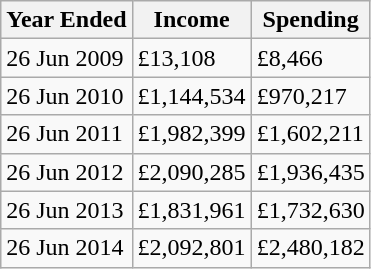<table class="wikitable">
<tr>
<th>Year Ended</th>
<th>Income</th>
<th>Spending</th>
</tr>
<tr>
<td>26 Jun 2009</td>
<td>£13,108</td>
<td>£8,466</td>
</tr>
<tr>
<td>26 Jun 2010</td>
<td>£1,144,534</td>
<td>£970,217</td>
</tr>
<tr>
<td>26 Jun 2011</td>
<td>£1,982,399</td>
<td>£1,602,211</td>
</tr>
<tr>
<td>26 Jun 2012</td>
<td>£2,090,285</td>
<td>£1,936,435</td>
</tr>
<tr>
<td>26 Jun 2013</td>
<td>£1,831,961</td>
<td>£1,732,630</td>
</tr>
<tr>
<td>26 Jun 2014</td>
<td>£2,092,801</td>
<td>£2,480,182</td>
</tr>
</table>
